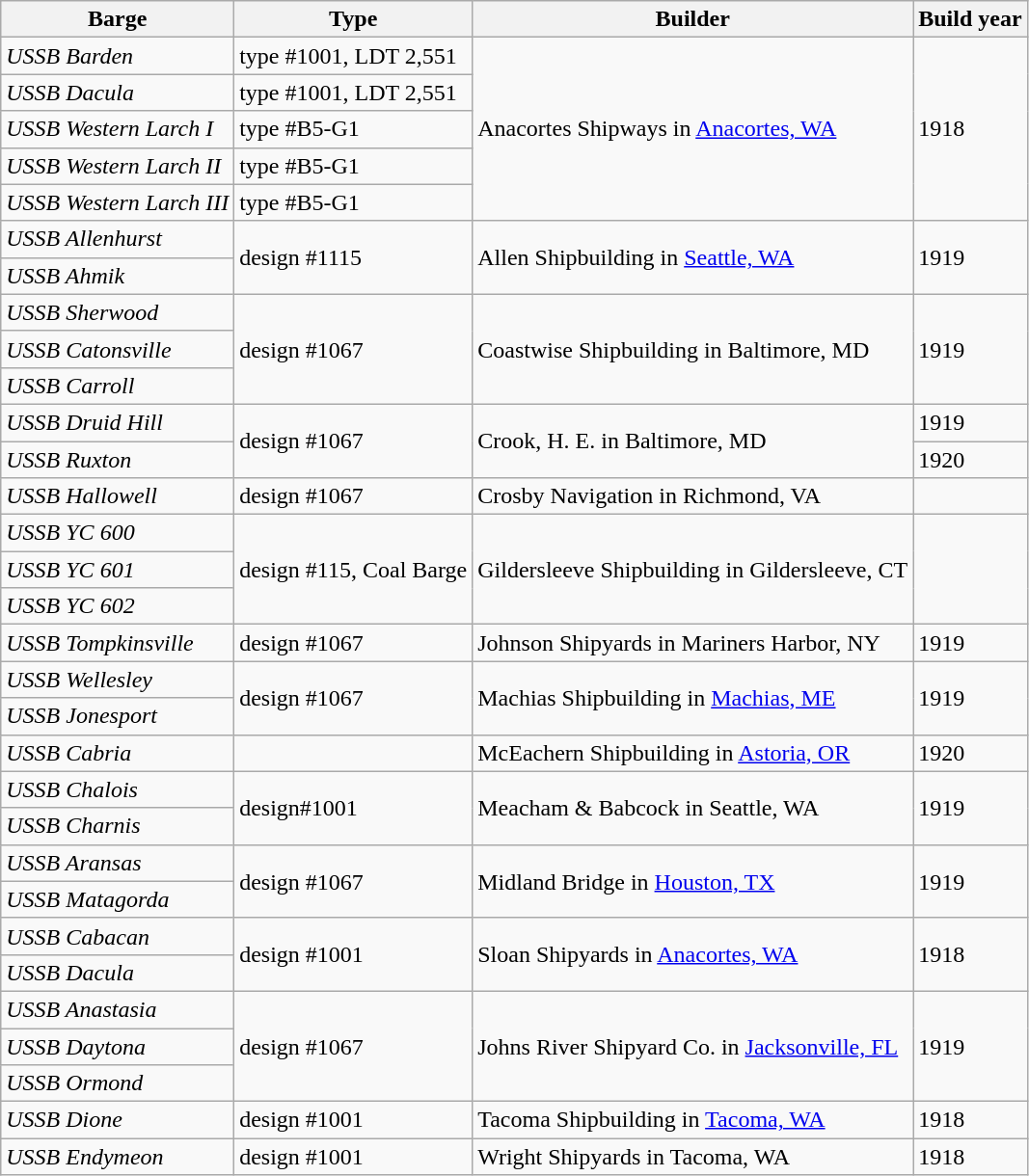<table class="wikitable">
<tr>
<th>Barge</th>
<th>Type</th>
<th>Builder</th>
<th>Build year</th>
</tr>
<tr>
<td><em>USSB Barden</em></td>
<td>type #1001, LDT 2,551</td>
<td rowspan="5">Anacortes Shipways in <a href='#'>Anacortes, WA</a></td>
<td rowspan="5">1918</td>
</tr>
<tr>
<td><em>USSB Dacula</em></td>
<td>type #1001, LDT 2,551</td>
</tr>
<tr>
<td><em>USSB Western Larch I</em></td>
<td>type #B5-G1</td>
</tr>
<tr>
<td><em>USSB Western Larch II</em></td>
<td>type #B5-G1</td>
</tr>
<tr>
<td><em>USSB Western Larch III</em></td>
<td>type #B5-G1</td>
</tr>
<tr>
<td><em>USSB Allenhurst</em></td>
<td rowspan="2">design #1115</td>
<td rowspan="2">Allen Shipbuilding in <a href='#'>Seattle, WA</a></td>
<td rowspan="2">1919</td>
</tr>
<tr>
<td><em>USSB Ahmik</em></td>
</tr>
<tr>
<td><em>USSB Sherwood</em></td>
<td rowspan="3">design #1067</td>
<td rowspan="3">Coastwise Shipbuilding in Baltimore, MD</td>
<td rowspan="3">1919</td>
</tr>
<tr>
<td><em>USSB Catonsville</em></td>
</tr>
<tr>
<td><em>USSB Carroll</em></td>
</tr>
<tr>
<td><em>USSB Druid Hill</em></td>
<td rowspan="2">design #1067</td>
<td rowspan="2">Crook, H. E. in Baltimore, MD</td>
<td>1919</td>
</tr>
<tr>
<td><em>USSB Ruxton</em></td>
<td>1920</td>
</tr>
<tr>
<td><em>USSB Hallowell</em></td>
<td>design #1067</td>
<td>Crosby Navigation in Richmond, VA</td>
<td></td>
</tr>
<tr>
<td><em>USSB YC 600</em></td>
<td rowspan="3">design #115, Coal Barge</td>
<td rowspan="3">Gildersleeve Shipbuilding in Gildersleeve, CT</td>
<td rowspan="3"></td>
</tr>
<tr>
<td><em>USSB YC 601</em></td>
</tr>
<tr>
<td><em>USSB YC 602</em></td>
</tr>
<tr>
<td><em>USSB Tompkinsville</em></td>
<td>design #1067</td>
<td>Johnson Shipyards in Mariners Harbor, NY</td>
<td>1919</td>
</tr>
<tr>
<td><em>USSB Wellesley</em></td>
<td rowspan="2">design #1067</td>
<td rowspan="2">Machias Shipbuilding in <a href='#'>Machias, ME</a></td>
<td rowspan="2">1919</td>
</tr>
<tr>
<td><em>USSB Jonesport</em></td>
</tr>
<tr>
<td><em>USSB Cabria</em></td>
<td></td>
<td>McEachern Shipbuilding in <a href='#'>Astoria, OR</a></td>
<td>1920</td>
</tr>
<tr>
<td><em>USSB Chalois</em></td>
<td rowspan="2">design#1001</td>
<td rowspan="2">Meacham & Babcock in Seattle, WA</td>
<td rowspan="2">1919</td>
</tr>
<tr>
<td><em>USSB Charnis</em></td>
</tr>
<tr>
<td><em>USSB Aransas</em></td>
<td rowspan="2">design #1067</td>
<td rowspan="2">Midland Bridge in <a href='#'>Houston, TX</a></td>
<td rowspan="2">1919</td>
</tr>
<tr>
<td><em>USSB Matagorda</em></td>
</tr>
<tr>
<td><em>USSB Cabacan</em></td>
<td rowspan="2">design #1001</td>
<td rowspan="2">Sloan Shipyards in <a href='#'>Anacortes, WA</a></td>
<td rowspan="2">1918</td>
</tr>
<tr>
<td><em>USSB Dacula</em></td>
</tr>
<tr>
<td><em>USSB Anastasia</em></td>
<td rowspan="3">design #1067</td>
<td rowspan="3">Johns River Shipyard Co. in <a href='#'>Jacksonville, FL</a></td>
<td rowspan="3">1919</td>
</tr>
<tr>
<td><em>USSB Daytona</em></td>
</tr>
<tr>
<td><em>USSB Ormond</em></td>
</tr>
<tr>
<td><em>USSB Dione</em></td>
<td>design #1001</td>
<td>Tacoma Shipbuilding in <a href='#'>Tacoma, WA</a></td>
<td>1918</td>
</tr>
<tr>
<td><em>USSB Endymeon</em></td>
<td>design #1001</td>
<td>Wright Shipyards in Tacoma, WA</td>
<td>1918</td>
</tr>
</table>
